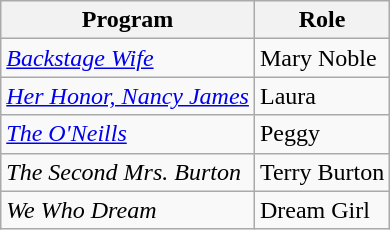<table class="wikitable">
<tr>
<th>Program</th>
<th>Role</th>
</tr>
<tr>
<td><em><a href='#'>Backstage Wife</a></em></td>
<td>Mary Noble</td>
</tr>
<tr>
<td><em><a href='#'>Her Honor, Nancy James</a></em></td>
<td>Laura</td>
</tr>
<tr>
<td><em><a href='#'>The O'Neills</a></em></td>
<td>Peggy</td>
</tr>
<tr>
<td><em>The Second Mrs. Burton</em></td>
<td>Terry Burton</td>
</tr>
<tr>
<td><em>We Who Dream</em></td>
<td>Dream Girl</td>
</tr>
</table>
